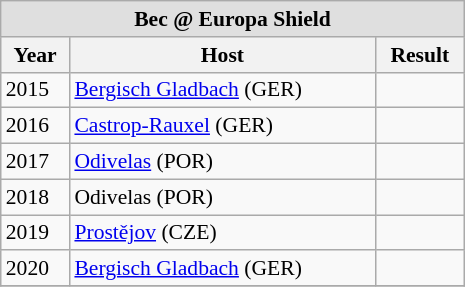<table class="wikitable" style=font-size:90% width=310>
<tr align=center style="background:#dfdfdf;">
<td colspan=3><strong>Bec @ Europa Shield</strong></td>
</tr>
<tr>
<th>Year</th>
<th>Host</th>
<th>Result</th>
</tr>
<tr>
<td>2015</td>
<td><a href='#'>Bergisch Gladbach</a> (GER)</td>
<td align=center></td>
</tr>
<tr>
<td>2016</td>
<td><a href='#'>Castrop-Rauxel</a> (GER)</td>
<td align=center></td>
</tr>
<tr>
<td>2017</td>
<td><a href='#'>Odivelas</a> (POR)</td>
<td align=center></td>
</tr>
<tr>
<td>2018</td>
<td>Odivelas (POR)</td>
<td align=center></td>
</tr>
<tr>
<td>2019</td>
<td><a href='#'>Prostějov</a> (CZE)</td>
<td align=center></td>
</tr>
<tr>
<td>2020</td>
<td><a href='#'>Bergisch Gladbach</a> (GER)</td>
<td align=center></td>
</tr>
<tr>
</tr>
</table>
